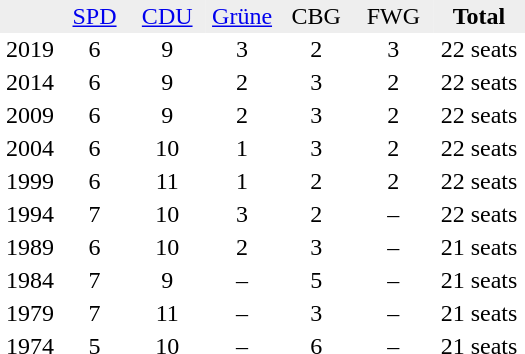<table border="0" cellpadding="2" cellspacing="0" style="width:350px;">
<tr style="background:#eee; text-align:center;">
<td> </td>
<td> <a href='#'>SPD</a> </td>
<td> <a href='#'>CDU</a> </td>
<td><a href='#'>Grüne</a></td>
<td> CBG </td>
<td> FWG </td>
<td><strong>Total</strong></td>
</tr>
<tr style="text-align:center;">
<td>2019</td>
<td>6</td>
<td>9</td>
<td>3</td>
<td>2</td>
<td>3</td>
<td>22 seats</td>
</tr>
<tr style="text-align:center;">
<td>2014</td>
<td>6</td>
<td>9</td>
<td>2</td>
<td>3</td>
<td>2</td>
<td>22 seats</td>
</tr>
<tr style="text-align:center;">
<td>2009</td>
<td>6</td>
<td>9</td>
<td>2</td>
<td>3</td>
<td>2</td>
<td>22 seats</td>
</tr>
<tr style="text-align:center;">
<td>2004</td>
<td>6</td>
<td>10</td>
<td>1</td>
<td>3</td>
<td>2</td>
<td>22 seats</td>
</tr>
<tr style="text-align:center;">
<td>1999</td>
<td>6</td>
<td>11</td>
<td>1</td>
<td>2</td>
<td>2</td>
<td>22 seats</td>
</tr>
<tr style="text-align:center;">
<td>1994</td>
<td>7</td>
<td>10</td>
<td>3</td>
<td>2</td>
<td>–</td>
<td>22 seats</td>
</tr>
<tr style="text-align:center;">
<td>1989</td>
<td>6</td>
<td>10</td>
<td>2</td>
<td>3</td>
<td>–</td>
<td>21 seats</td>
</tr>
<tr style="text-align:center;">
<td>1984</td>
<td>7</td>
<td>9</td>
<td>–</td>
<td>5</td>
<td>–</td>
<td>21 seats</td>
</tr>
<tr style="text-align:center;">
<td>1979</td>
<td>7</td>
<td>11</td>
<td>–</td>
<td>3</td>
<td>–</td>
<td>21 seats</td>
</tr>
<tr style="text-align:center;">
<td>1974</td>
<td>5</td>
<td>10</td>
<td>–</td>
<td>6</td>
<td>–</td>
<td>21 seats</td>
</tr>
</table>
